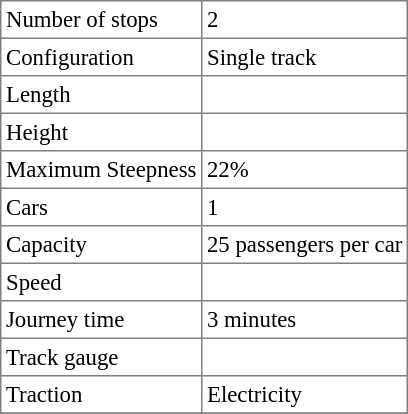<table border="1" cellspacing="0" cellpadding="3" style="border-collapse:collapse; font-size:95%; margin-right:10px; margin-bottom:5px;">
<tr>
<td>Number of stops</td>
<td>2</td>
</tr>
<tr>
<td>Configuration</td>
<td>Single track</td>
</tr>
<tr>
<td>Length</td>
<td></td>
</tr>
<tr>
<td>Height</td>
<td></td>
</tr>
<tr>
<td>Maximum Steepness</td>
<td>22%</td>
</tr>
<tr>
<td>Cars</td>
<td>1</td>
</tr>
<tr>
<td>Capacity</td>
<td>25 passengers per car</td>
</tr>
<tr>
<td>Speed</td>
<td></td>
</tr>
<tr>
<td>Journey time</td>
<td>3 minutes</td>
</tr>
<tr>
<td>Track gauge</td>
<td></td>
</tr>
<tr>
<td>Traction</td>
<td>Electricity</td>
</tr>
<tr>
</tr>
</table>
